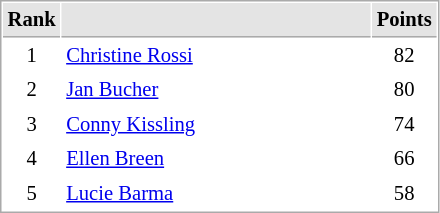<table cellspacing="1" cellpadding="3" style="border:1px solid #AAAAAA;font-size:86%">
<tr bgcolor="#E4E4E4">
<th style="border-bottom:1px solid #AAAAAA" width=10>Rank</th>
<th style="border-bottom:1px solid #AAAAAA" width=200></th>
<th style="border-bottom:1px solid #AAAAAA" width=20>Points</th>
</tr>
<tr>
<td align="center">1</td>
<td> <a href='#'>Christine Rossi</a></td>
<td align=center>82</td>
</tr>
<tr>
<td align="center">2</td>
<td> <a href='#'>Jan Bucher</a></td>
<td align=center>80</td>
</tr>
<tr>
<td align="center">3</td>
<td> <a href='#'>Conny Kissling</a></td>
<td align=center>74</td>
</tr>
<tr>
<td align="center">4</td>
<td> <a href='#'>Ellen Breen</a></td>
<td align=center>66</td>
</tr>
<tr>
<td align="center">5</td>
<td> <a href='#'>Lucie Barma</a></td>
<td align=center>58</td>
</tr>
</table>
